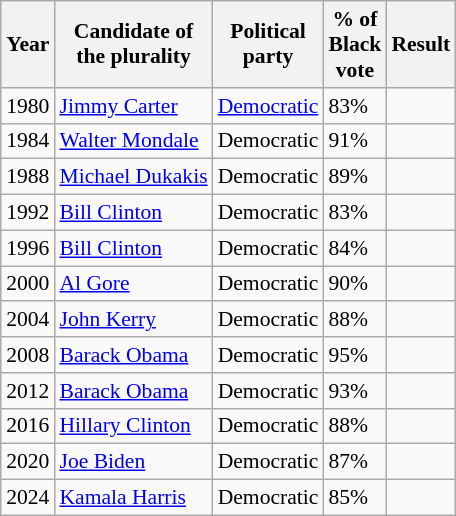<table class="wikitable sortable" style="float:right; font-size:90%; margin:0 0 1em 1em;">
<tr>
<th>Year</th>
<th>Candidate of<br>the plurality</th>
<th>Political <br> party</th>
<th>% of<br>Black<br>vote</th>
<th>Result</th>
</tr>
<tr>
<td>1980</td>
<td><a href='#'>Jimmy Carter</a></td>
<td><a href='#'>Democratic</a></td>
<td>83%</td>
<td></td>
</tr>
<tr>
<td>1984</td>
<td><a href='#'>Walter Mondale</a></td>
<td>Democratic</td>
<td>91%</td>
<td></td>
</tr>
<tr>
<td>1988</td>
<td><a href='#'>Michael Dukakis</a></td>
<td>Democratic</td>
<td>89%</td>
<td></td>
</tr>
<tr>
<td>1992</td>
<td><a href='#'>Bill Clinton</a></td>
<td>Democratic</td>
<td>83%</td>
<td></td>
</tr>
<tr>
<td>1996</td>
<td><a href='#'>Bill Clinton</a></td>
<td>Democratic</td>
<td>84%</td>
<td></td>
</tr>
<tr>
<td>2000</td>
<td><a href='#'>Al Gore</a></td>
<td>Democratic</td>
<td>90%</td>
<td></td>
</tr>
<tr>
<td>2004</td>
<td><a href='#'>John Kerry</a></td>
<td>Democratic</td>
<td>88%</td>
<td></td>
</tr>
<tr>
<td>2008</td>
<td><a href='#'>Barack Obama</a></td>
<td>Democratic</td>
<td>95%</td>
<td></td>
</tr>
<tr>
<td>2012</td>
<td><a href='#'>Barack Obama</a></td>
<td>Democratic</td>
<td>93%</td>
<td></td>
</tr>
<tr>
<td>2016</td>
<td><a href='#'>Hillary Clinton</a></td>
<td>Democratic</td>
<td>88%</td>
<td></td>
</tr>
<tr>
<td>2020</td>
<td><a href='#'>Joe Biden</a></td>
<td>Democratic</td>
<td>87%</td>
<td></td>
</tr>
<tr>
<td>2024</td>
<td><a href='#'>Kamala Harris</a></td>
<td>Democratic</td>
<td>85%</td>
<td></td>
</tr>
</table>
